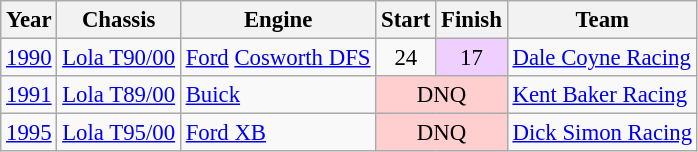<table class="wikitable" style="font-size: 95%;">
<tr>
<th>Year</th>
<th>Chassis</th>
<th>Engine</th>
<th>Start</th>
<th>Finish</th>
<th>Team</th>
</tr>
<tr>
<td><a href='#'>1990</a></td>
<td><a href='#'>Lola T90/00</a></td>
<td><a href='#'>Ford</a> <a href='#'>Cosworth DFS</a></td>
<td align=center>24</td>
<td align=center style="background:#EFCFFF;">17</td>
<td><a href='#'>Dale Coyne Racing</a></td>
</tr>
<tr>
<td><a href='#'>1991</a></td>
<td><a href='#'>Lola T89/00</a></td>
<td><a href='#'>Buick</a></td>
<td colspan=2 align=center style="background:#FFCFCF;">DNQ</td>
<td><a href='#'>Kent Baker Racing</a></td>
</tr>
<tr>
<td><a href='#'>1995</a></td>
<td><a href='#'>Lola T95/00</a></td>
<td><a href='#'>Ford XB</a></td>
<td colspan=2 align=center style="background:#FFCFCF;">DNQ</td>
<td><a href='#'>Dick Simon Racing</a></td>
</tr>
</table>
